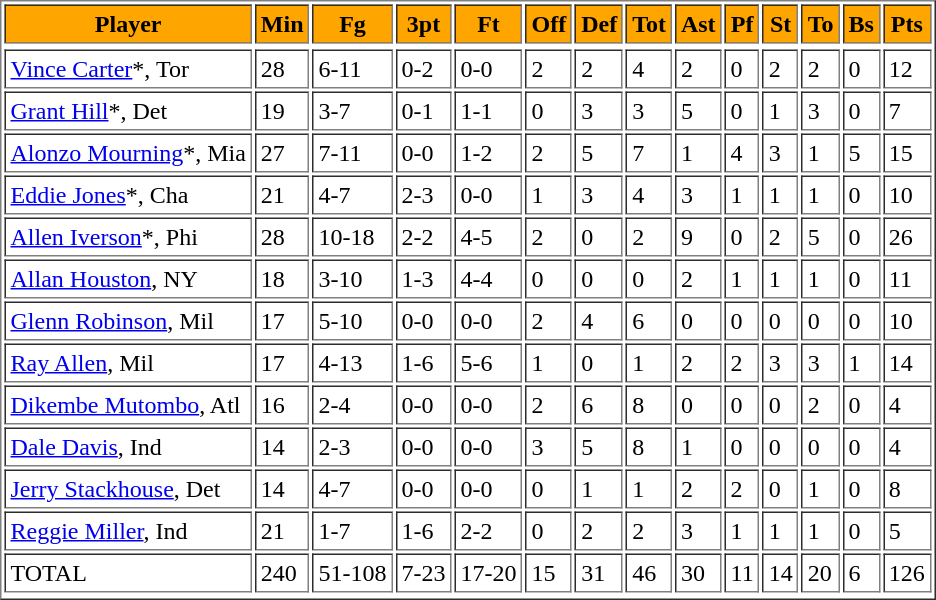<table cellpadding=3 border=1>
<tr style="background: #FFA500">
<th><strong>Player</strong></th>
<th><strong>Min</strong></th>
<th><strong>Fg</strong></th>
<th><strong>3pt</strong></th>
<th><strong>Ft</strong></th>
<th><strong>Off</strong></th>
<th><strong>Def</strong></th>
<th><strong>Tot</strong></th>
<th><strong>Ast</strong></th>
<th><strong>Pf</strong></th>
<th><strong>St</strong></th>
<th><strong>To</strong></th>
<th><strong>Bs</strong></th>
<th><strong>Pts</strong></th>
</tr>
<tr style="background: #FFA500">
</tr>
<tr>
<td><a href='#'>Vince Carter</a>*, Tor</td>
<td>28</td>
<td>6-11</td>
<td>0-2</td>
<td>0-0</td>
<td>2</td>
<td>2</td>
<td>4</td>
<td>2</td>
<td>0</td>
<td>2</td>
<td>2</td>
<td>0</td>
<td>12</td>
</tr>
<tr>
<td><a href='#'>Grant Hill</a>*, Det</td>
<td>19</td>
<td>3-7</td>
<td>0-1</td>
<td>1-1</td>
<td>0</td>
<td>3</td>
<td>3</td>
<td>5</td>
<td>0</td>
<td>1</td>
<td>3</td>
<td>0</td>
<td>7</td>
</tr>
<tr>
<td><a href='#'>Alonzo Mourning</a>*, Mia</td>
<td>27</td>
<td>7-11</td>
<td>0-0</td>
<td>1-2</td>
<td>2</td>
<td>5</td>
<td>7</td>
<td>1</td>
<td>4</td>
<td>3</td>
<td>1</td>
<td>5</td>
<td>15</td>
</tr>
<tr>
<td><a href='#'>Eddie Jones</a>*, Cha</td>
<td>21</td>
<td>4-7</td>
<td>2-3</td>
<td>0-0</td>
<td>1</td>
<td>3</td>
<td>4</td>
<td>3</td>
<td>1</td>
<td>1</td>
<td>1</td>
<td>0</td>
<td>10</td>
</tr>
<tr>
<td><a href='#'>Allen Iverson</a>*, Phi</td>
<td>28</td>
<td>10-18</td>
<td>2-2</td>
<td>4-5</td>
<td>2</td>
<td>0</td>
<td>2</td>
<td>9</td>
<td>0</td>
<td>2</td>
<td>5</td>
<td>0</td>
<td>26</td>
</tr>
<tr>
<td><a href='#'>Allan Houston</a>, NY</td>
<td>18</td>
<td>3-10</td>
<td>1-3</td>
<td>4-4</td>
<td>0</td>
<td>0</td>
<td>0</td>
<td>2</td>
<td>1</td>
<td>1</td>
<td>1</td>
<td>0</td>
<td>11</td>
</tr>
<tr>
<td><a href='#'>Glenn Robinson</a>, Mil</td>
<td>17</td>
<td>5-10</td>
<td>0-0</td>
<td>0-0</td>
<td>2</td>
<td>4</td>
<td>6</td>
<td>0</td>
<td>0</td>
<td>0</td>
<td>0</td>
<td>0</td>
<td>10</td>
</tr>
<tr>
<td><a href='#'>Ray Allen</a>, Mil</td>
<td>17</td>
<td>4-13</td>
<td>1-6</td>
<td>5-6</td>
<td>1</td>
<td>0</td>
<td>1</td>
<td>2</td>
<td>2</td>
<td>3</td>
<td>3</td>
<td>1</td>
<td>14</td>
</tr>
<tr>
<td><a href='#'>Dikembe Mutombo</a>, Atl</td>
<td>16</td>
<td>2-4</td>
<td>0-0</td>
<td>0-0</td>
<td>2</td>
<td>6</td>
<td>8</td>
<td>0</td>
<td>0</td>
<td>0</td>
<td>2</td>
<td>0</td>
<td>4</td>
</tr>
<tr>
<td><a href='#'>Dale Davis</a>, Ind</td>
<td>14</td>
<td>2-3</td>
<td>0-0</td>
<td>0-0</td>
<td>3</td>
<td>5</td>
<td>8</td>
<td>1</td>
<td>0</td>
<td>0</td>
<td>0</td>
<td>0</td>
<td>4</td>
</tr>
<tr>
<td><a href='#'>Jerry Stackhouse</a>, Det</td>
<td>14</td>
<td>4-7</td>
<td>0-0</td>
<td>0-0</td>
<td>0</td>
<td>1</td>
<td>1</td>
<td>2</td>
<td>2</td>
<td>0</td>
<td>1</td>
<td>0</td>
<td>8</td>
</tr>
<tr>
<td><a href='#'>Reggie Miller</a>, Ind</td>
<td>21</td>
<td>1-7</td>
<td>1-6</td>
<td>2-2</td>
<td>0</td>
<td>2</td>
<td>2</td>
<td>3</td>
<td>1</td>
<td>1</td>
<td>1</td>
<td>0</td>
<td>5</td>
</tr>
<tr>
<td>TOTAL</td>
<td>240</td>
<td>51-108</td>
<td>7-23</td>
<td>17-20</td>
<td>15</td>
<td>31</td>
<td>46</td>
<td>30</td>
<td>11</td>
<td>14</td>
<td>20</td>
<td>6</td>
<td>126</td>
</tr>
<tr>
</tr>
</table>
